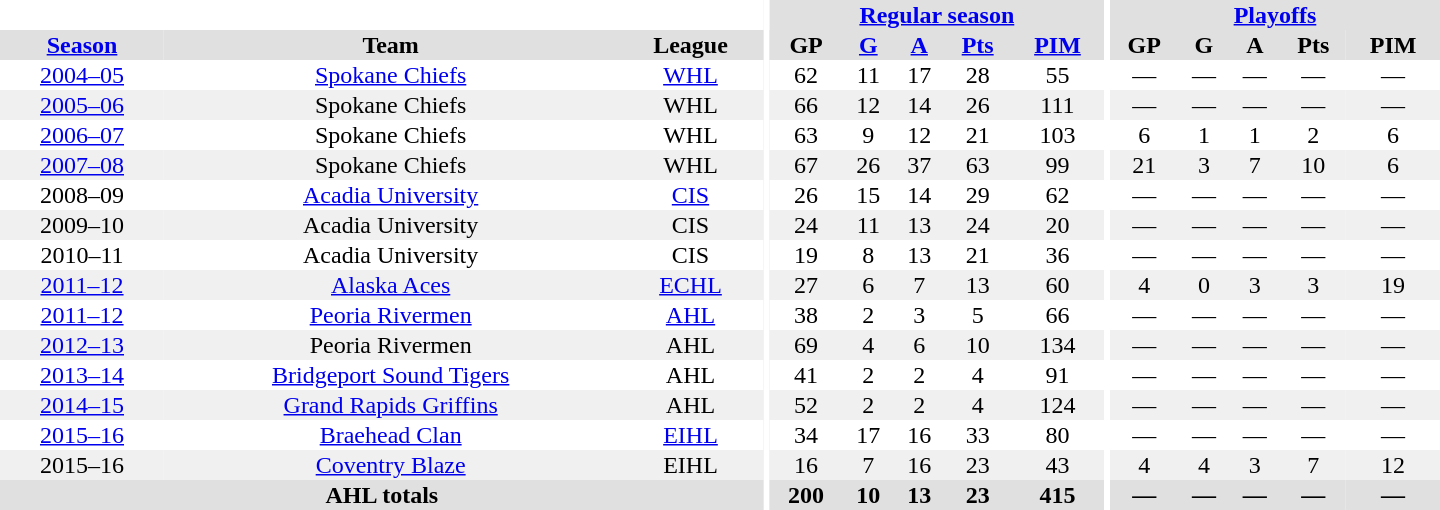<table border="0" cellpadding="1" cellspacing="0" style="text-align:center; width:60em">
<tr bgcolor="#e0e0e0">
<th colspan="3" bgcolor="#ffffff"></th>
<th rowspan="99" bgcolor="#ffffff"></th>
<th colspan="5"><a href='#'>Regular season</a></th>
<th rowspan="99" bgcolor="#ffffff"></th>
<th colspan="5"><a href='#'>Playoffs</a></th>
</tr>
<tr bgcolor="#e0e0e0">
<th><a href='#'>Season</a></th>
<th>Team</th>
<th>League</th>
<th>GP</th>
<th><a href='#'>G</a></th>
<th><a href='#'>A</a></th>
<th><a href='#'>Pts</a></th>
<th><a href='#'>PIM</a></th>
<th>GP</th>
<th>G</th>
<th>A</th>
<th>Pts</th>
<th>PIM</th>
</tr>
<tr ALIGN="center">
<td><a href='#'>2004–05</a></td>
<td><a href='#'>Spokane Chiefs</a></td>
<td><a href='#'>WHL</a></td>
<td>62</td>
<td>11</td>
<td>17</td>
<td>28</td>
<td>55</td>
<td>—</td>
<td>—</td>
<td>—</td>
<td>—</td>
<td>—</td>
</tr>
<tr ALIGN="center" bgcolor="#f0f0f0">
<td><a href='#'>2005–06</a></td>
<td>Spokane Chiefs</td>
<td>WHL</td>
<td>66</td>
<td>12</td>
<td>14</td>
<td>26</td>
<td>111</td>
<td>—</td>
<td>—</td>
<td>—</td>
<td>—</td>
<td>—</td>
</tr>
<tr ALIGN="center">
<td><a href='#'>2006–07</a></td>
<td>Spokane Chiefs</td>
<td>WHL</td>
<td>63</td>
<td>9</td>
<td>12</td>
<td>21</td>
<td>103</td>
<td>6</td>
<td>1</td>
<td>1</td>
<td>2</td>
<td>6</td>
</tr>
<tr ALIGN="center" bgcolor="#f0f0f0">
<td><a href='#'>2007–08</a></td>
<td>Spokane Chiefs</td>
<td>WHL</td>
<td>67</td>
<td>26</td>
<td>37</td>
<td>63</td>
<td>99</td>
<td>21</td>
<td>3</td>
<td>7</td>
<td>10</td>
<td>6</td>
</tr>
<tr ALIGN="center">
<td>2008–09</td>
<td><a href='#'>Acadia University</a></td>
<td><a href='#'>CIS</a></td>
<td>26</td>
<td>15</td>
<td>14</td>
<td>29</td>
<td>62</td>
<td>—</td>
<td>—</td>
<td>—</td>
<td>—</td>
<td>—</td>
</tr>
<tr ALIGN="center"  bgcolor="#f0f0f0">
<td>2009–10</td>
<td>Acadia University</td>
<td>CIS</td>
<td>24</td>
<td>11</td>
<td>13</td>
<td>24</td>
<td>20</td>
<td>—</td>
<td>—</td>
<td>—</td>
<td>—</td>
<td>—</td>
</tr>
<tr ALIGN="center">
<td>2010–11</td>
<td>Acadia University</td>
<td>CIS</td>
<td>19</td>
<td>8</td>
<td>13</td>
<td>21</td>
<td>36</td>
<td>—</td>
<td>—</td>
<td>—</td>
<td>—</td>
<td>—</td>
</tr>
<tr bgcolor="#f0f0f0">
<td><a href='#'>2011–12</a></td>
<td><a href='#'>Alaska Aces</a></td>
<td><a href='#'>ECHL</a></td>
<td>27</td>
<td>6</td>
<td>7</td>
<td>13</td>
<td>60</td>
<td>4</td>
<td>0</td>
<td>3</td>
<td>3</td>
<td>19</td>
</tr>
<tr ALIGN="center">
<td><a href='#'>2011–12</a></td>
<td><a href='#'>Peoria Rivermen</a></td>
<td><a href='#'>AHL</a></td>
<td>38</td>
<td>2</td>
<td>3</td>
<td>5</td>
<td>66</td>
<td>—</td>
<td>—</td>
<td>—</td>
<td>—</td>
<td>—</td>
</tr>
<tr bgcolor="#f0f0f0">
<td><a href='#'>2012–13</a></td>
<td>Peoria Rivermen</td>
<td>AHL</td>
<td>69</td>
<td>4</td>
<td>6</td>
<td>10</td>
<td>134</td>
<td>—</td>
<td>—</td>
<td>—</td>
<td>—</td>
<td>—</td>
</tr>
<tr ALIGN="center">
<td><a href='#'>2013–14</a></td>
<td><a href='#'>Bridgeport Sound Tigers</a></td>
<td>AHL</td>
<td>41</td>
<td>2</td>
<td>2</td>
<td>4</td>
<td>91</td>
<td>—</td>
<td>—</td>
<td>—</td>
<td>—</td>
<td>—</td>
</tr>
<tr bgcolor="#f0f0f0">
<td><a href='#'>2014–15</a></td>
<td><a href='#'>Grand Rapids Griffins</a></td>
<td>AHL</td>
<td>52</td>
<td>2</td>
<td>2</td>
<td>4</td>
<td>124</td>
<td>—</td>
<td>—</td>
<td>—</td>
<td>—</td>
<td>—</td>
</tr>
<tr>
<td><a href='#'>2015–16</a></td>
<td><a href='#'>Braehead Clan</a></td>
<td><a href='#'>EIHL</a></td>
<td>34</td>
<td>17</td>
<td>16</td>
<td>33</td>
<td>80</td>
<td>—</td>
<td>—</td>
<td>—</td>
<td>—</td>
<td>—</td>
</tr>
<tr ALIGN="center" bgcolor="#f0f0f0">
<td>2015–16</td>
<td><a href='#'>Coventry Blaze</a></td>
<td>EIHL</td>
<td>16</td>
<td>7</td>
<td>16</td>
<td>23</td>
<td>43</td>
<td>4</td>
<td>4</td>
<td>3</td>
<td>7</td>
<td>12</td>
</tr>
<tr bgcolor="#e0e0e0">
<th colspan="3">AHL totals</th>
<th>200</th>
<th>10</th>
<th>13</th>
<th>23</th>
<th>415</th>
<th>—</th>
<th>—</th>
<th>—</th>
<th>—</th>
<th>—</th>
</tr>
</table>
